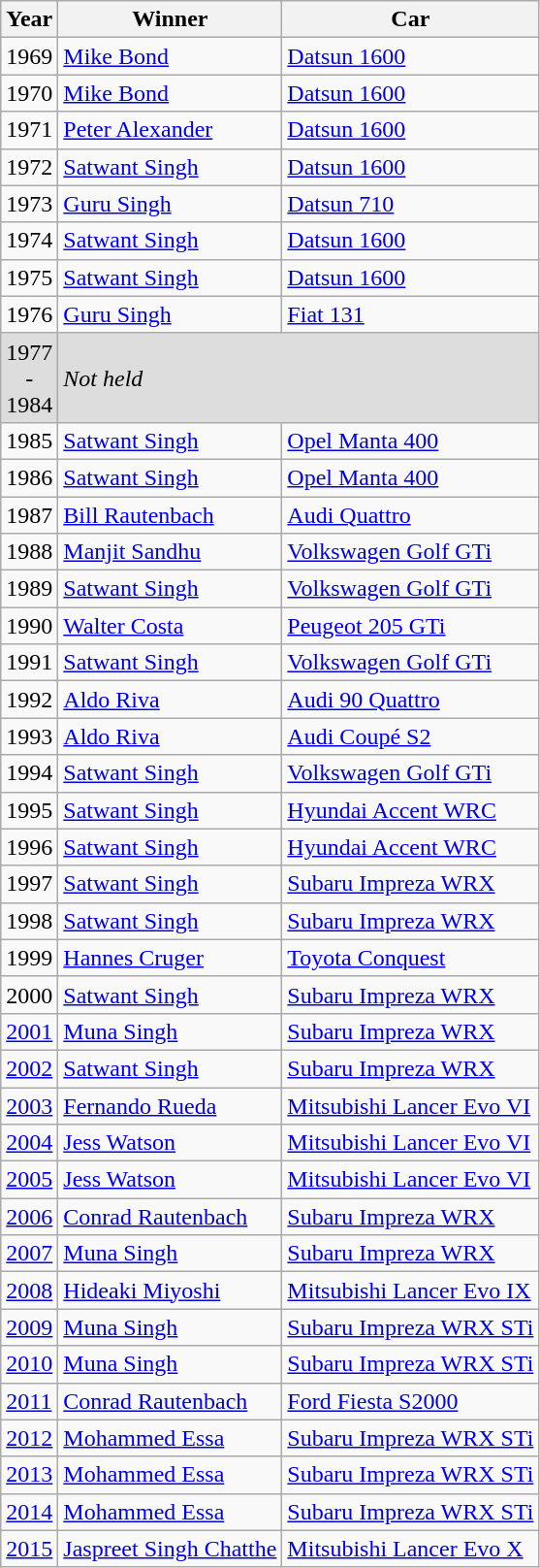<table class="wikitable">
<tr>
<th>Year</th>
<th>Winner</th>
<th>Car</th>
</tr>
<tr>
<td>1969</td>
<td> <a href='#'>Mike Bond</a></td>
<td><a href='#'>Datsun 1600</a></td>
</tr>
<tr>
<td>1970</td>
<td> <a href='#'>Mike Bond</a></td>
<td><a href='#'>Datsun 1600</a></td>
</tr>
<tr>
<td>1971</td>
<td> <a href='#'>Peter Alexander</a></td>
<td><a href='#'>Datsun 1600</a></td>
</tr>
<tr>
<td>1972</td>
<td> <a href='#'>Satwant Singh</a></td>
<td><a href='#'>Datsun 1600</a></td>
</tr>
<tr>
<td>1973</td>
<td> <a href='#'>Guru Singh</a></td>
<td><a href='#'>Datsun 710</a></td>
</tr>
<tr>
<td>1974</td>
<td> <a href='#'>Satwant Singh</a></td>
<td><a href='#'>Datsun 1600</a></td>
</tr>
<tr>
<td>1975</td>
<td> <a href='#'>Satwant Singh</a></td>
<td><a href='#'>Datsun 1600</a></td>
</tr>
<tr>
<td>1976</td>
<td> <a href='#'>Guru Singh</a></td>
<td><a href='#'>Fiat 131</a></td>
</tr>
<tr style="background:#DDDDDD;">
<td align=center>1977<br>-<br>1984</td>
<td COLSPAN=3><em>Not held</em></td>
</tr>
<tr>
<td>1985</td>
<td> <a href='#'>Satwant Singh</a></td>
<td><a href='#'>Opel Manta 400</a></td>
</tr>
<tr>
<td>1986</td>
<td> <a href='#'>Satwant Singh</a></td>
<td><a href='#'>Opel Manta 400</a></td>
</tr>
<tr>
<td>1987</td>
<td> <a href='#'>Bill Rautenbach</a></td>
<td><a href='#'>Audi Quattro</a></td>
</tr>
<tr>
<td>1988</td>
<td> <a href='#'>Manjit Sandhu</a></td>
<td><a href='#'>Volkswagen Golf GTi</a></td>
</tr>
<tr>
<td>1989</td>
<td> <a href='#'>Satwant Singh</a></td>
<td><a href='#'>Volkswagen Golf GTi</a></td>
</tr>
<tr>
<td>1990</td>
<td> <a href='#'>Walter Costa</a></td>
<td><a href='#'>Peugeot 205 GTi</a></td>
</tr>
<tr>
<td>1991</td>
<td> <a href='#'>Satwant Singh</a></td>
<td><a href='#'>Volkswagen Golf GTi</a></td>
</tr>
<tr>
<td>1992</td>
<td> <a href='#'>Aldo Riva</a></td>
<td><a href='#'>Audi 90 Quattro</a></td>
</tr>
<tr>
<td>1993</td>
<td> <a href='#'>Aldo Riva</a></td>
<td><a href='#'>Audi Coupé S2</a></td>
</tr>
<tr>
<td>1994</td>
<td> <a href='#'>Satwant Singh</a></td>
<td><a href='#'>Volkswagen Golf GTi</a></td>
</tr>
<tr>
<td>1995</td>
<td> <a href='#'>Satwant Singh</a></td>
<td><a href='#'>Hyundai Accent WRC</a></td>
</tr>
<tr>
<td>1996</td>
<td> <a href='#'>Satwant Singh</a></td>
<td><a href='#'>Hyundai Accent WRC</a></td>
</tr>
<tr>
<td>1997</td>
<td> <a href='#'>Satwant Singh</a></td>
<td><a href='#'>Subaru Impreza WRX</a></td>
</tr>
<tr>
<td>1998</td>
<td> <a href='#'>Satwant Singh</a></td>
<td><a href='#'>Subaru Impreza WRX</a></td>
</tr>
<tr>
<td>1999</td>
<td> <a href='#'>Hannes Cruger</a></td>
<td><a href='#'>Toyota Conquest</a></td>
</tr>
<tr>
<td>2000</td>
<td> <a href='#'>Satwant Singh</a></td>
<td><a href='#'>Subaru Impreza WRX</a></td>
</tr>
<tr>
<td><a href='#'>2001</a></td>
<td> <a href='#'>Muna Singh</a></td>
<td><a href='#'>Subaru Impreza WRX</a></td>
</tr>
<tr>
<td><a href='#'>2002</a></td>
<td> <a href='#'>Satwant Singh</a></td>
<td><a href='#'>Subaru Impreza WRX</a></td>
</tr>
<tr>
<td><a href='#'>2003</a></td>
<td> <a href='#'>Fernando Rueda</a></td>
<td><a href='#'>Mitsubishi Lancer Evo VI</a></td>
</tr>
<tr>
<td><a href='#'>2004</a></td>
<td> <a href='#'>Jess Watson</a></td>
<td><a href='#'>Mitsubishi Lancer Evo VI</a></td>
</tr>
<tr>
<td><a href='#'>2005</a></td>
<td> <a href='#'>Jess Watson</a></td>
<td><a href='#'>Mitsubishi Lancer Evo VI</a></td>
</tr>
<tr>
<td><a href='#'>2006</a></td>
<td> <a href='#'>Conrad Rautenbach</a></td>
<td><a href='#'>Subaru Impreza WRX</a></td>
</tr>
<tr>
<td><a href='#'>2007</a></td>
<td> <a href='#'>Muna Singh</a></td>
<td><a href='#'>Subaru Impreza WRX</a></td>
</tr>
<tr>
<td><a href='#'>2008</a></td>
<td> <a href='#'>Hideaki Miyoshi</a></td>
<td><a href='#'>Mitsubishi Lancer Evo IX</a></td>
</tr>
<tr>
<td><a href='#'>2009</a></td>
<td> <a href='#'>Muna Singh</a></td>
<td><a href='#'>Subaru Impreza WRX STi</a></td>
</tr>
<tr>
<td><a href='#'>2010</a></td>
<td> <a href='#'>Muna Singh</a></td>
<td><a href='#'>Subaru Impreza WRX STi</a></td>
</tr>
<tr>
<td><a href='#'>2011</a></td>
<td> <a href='#'>Conrad Rautenbach</a></td>
<td><a href='#'>Ford Fiesta S2000</a></td>
</tr>
<tr>
<td><a href='#'>2012</a></td>
<td> <a href='#'>Mohammed Essa</a></td>
<td><a href='#'>Subaru Impreza WRX STi</a></td>
</tr>
<tr>
<td><a href='#'>2013</a></td>
<td> <a href='#'>Mohammed Essa</a></td>
<td><a href='#'>Subaru Impreza WRX STi</a></td>
</tr>
<tr>
<td><a href='#'>2014</a></td>
<td> <a href='#'>Mohammed Essa</a></td>
<td><a href='#'>Subaru Impreza WRX STi</a></td>
</tr>
<tr>
<td><a href='#'>2015</a></td>
<td> <a href='#'>Jaspreet Singh Chatthe</a></td>
<td><a href='#'>Mitsubishi Lancer Evo X</a></td>
</tr>
</table>
